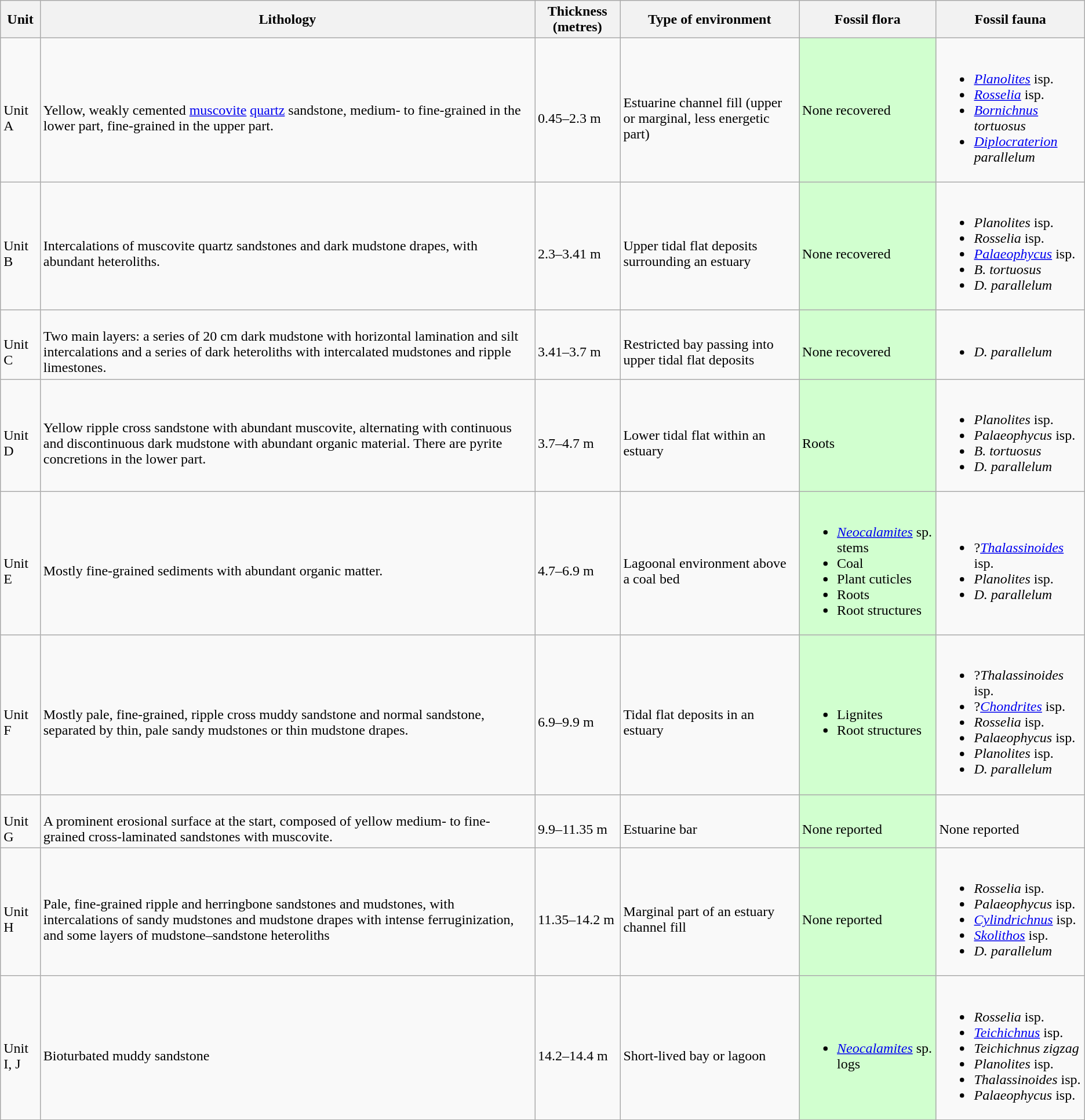<table class="wikitable">
<tr>
<th>Unit</th>
<th>Lithology</th>
<th>Thickness (metres)</th>
<th>Type of environment</th>
<th>Fossil flora</th>
<th>Fossil fauna</th>
</tr>
<tr>
<td><br>Unit A</td>
<td><br>Yellow, weakly cemented <a href='#'>muscovite</a> <a href='#'>quartz</a> sandstone, medium- to fine-grained in the lower part, fine-grained in the upper part.</td>
<td><br>0.45–2.3 m</td>
<td><br>Estuarine channel fill (upper or marginal, less energetic part)</td>
<td style="background:#D1FFCF;">None recovered</td>
<td><br><ul><li><em><a href='#'>Planolites</a></em> isp.</li><li><em><a href='#'>Rosselia</a></em> isp.</li><li><em><a href='#'>Bornichnus</a> tortuosus</em></li><li><em><a href='#'>Diplocraterion</a> parallelum</em></li></ul></td>
</tr>
<tr>
<td><br>Unit B</td>
<td><br>Intercalations of muscovite quartz sandstones and dark mudstone drapes, with abundant heteroliths.</td>
<td><br>2.3–3.41 m</td>
<td><br>Upper tidal flat deposits surrounding an estuary</td>
<td style="background:#D1FFCF;"><br>None recovered</td>
<td><br><ul><li><em>Planolites</em> isp.</li><li><em>Rosselia</em> isp.</li><li><em><a href='#'>Palaeophycus</a></em> isp.</li><li><em>B. tortuosus</em></li><li><em>D. parallelum</em></li></ul></td>
</tr>
<tr>
<td><br>Unit C</td>
<td><br>Two main layers: a series of 20 cm dark mudstone with horizontal lamination and silt intercalations and a series of dark heteroliths with intercalated mudstones and ripple limestones.</td>
<td><br>3.41–3.7 m</td>
<td><br>Restricted bay passing into upper tidal flat deposits</td>
<td style="background:#D1FFCF;"><br>None recovered</td>
<td><br><ul><li><em>D. parallelum</em></li></ul></td>
</tr>
<tr>
<td><br>Unit D</td>
<td><br>Yellow ripple cross sandstone with abundant muscovite, alternating with continuous and discontinuous dark mudstone with abundant organic material. There are pyrite concretions in the lower part.</td>
<td><br>3.7–4.7 m</td>
<td><br>Lower tidal flat within an estuary</td>
<td style="background:#D1FFCF;"><br>Roots</td>
<td><br><ul><li><em>Planolites</em> isp.</li><li><em>Palaeophycus</em> isp.</li><li><em>B. tortuosus</em></li><li><em>D. parallelum</em></li></ul></td>
</tr>
<tr>
<td><br>Unit E</td>
<td><br>Mostly fine-grained sediments with abundant organic matter.</td>
<td><br>4.7–6.9 m</td>
<td><br>Lagoonal environment above a coal bed</td>
<td style="background:#D1FFCF;"><br><ul><li><em><a href='#'>Neocalamites</a></em> sp. stems</li><li>Coal</li><li>Plant cuticles</li><li>Roots</li><li>Root structures</li></ul></td>
<td><br><ul><li>?<em><a href='#'>Thalassinoides</a></em> isp.</li><li><em>Planolites</em> isp.</li><li><em>D. parallelum</em></li></ul></td>
</tr>
<tr>
<td><br>Unit F</td>
<td><br>Mostly pale, fine-grained, ripple cross muddy sandstone and normal sandstone, separated by thin, pale sandy mudstones or thin mudstone drapes.</td>
<td><br>6.9–9.9 m</td>
<td><br>Tidal flat deposits in an estuary</td>
<td style="background:#D1FFCF;"><br><ul><li>Lignites</li><li>Root structures</li></ul></td>
<td><br><ul><li>?<em>Thalassinoides</em> isp.</li><li>?<em><a href='#'>Chondrites</a></em> isp.</li><li><em>Rosselia</em> isp.</li><li><em>Palaeophycus</em> isp.</li><li><em>Planolites</em> isp.</li><li><em>D. parallelum</em></li></ul></td>
</tr>
<tr>
<td><br>Unit G</td>
<td><br>A prominent erosional surface at the start, composed of yellow medium- to fine-grained cross-laminated sandstones with muscovite.</td>
<td><br>9.9–11.35 m</td>
<td><br>Estuarine bar</td>
<td style="background:#D1FFCF;"><br>None reported</td>
<td><br>None reported</td>
</tr>
<tr>
<td><br>Unit H</td>
<td><br>Pale, fine-grained ripple and herringbone sandstones and mudstones, with intercalations of sandy mudstones and mudstone drapes with intense ferruginization, and some layers of mudstone–sandstone heteroliths</td>
<td><br>11.35–14.2 m</td>
<td><br>Marginal part of an estuary channel fill</td>
<td style="background:#D1FFCF;"><br>None reported</td>
<td><br><ul><li><em>Rosselia</em> isp.</li><li><em>Palaeophycus</em> isp.</li><li><em><a href='#'>Cylindrichnus</a></em> isp.</li><li><em><a href='#'>Skolithos</a></em> isp.</li><li><em>D. parallelum</em></li></ul></td>
</tr>
<tr>
<td><br>Unit I, J</td>
<td><br>Bioturbated muddy sandstone</td>
<td><br>14.2–14.4 m</td>
<td><br>Short-lived bay or lagoon</td>
<td style="background:#D1FFCF;"><br><ul><li><em><a href='#'>Neocalamites</a></em> sp. logs</li></ul></td>
<td><br><ul><li><em>Rosselia</em> isp.</li><li><em><a href='#'>Teichichnus</a></em> isp.</li><li><em>Teichichnus zigzag</em></li><li><em>Planolites</em> isp.</li><li><em>Thalassinoides</em> isp.</li><li><em>Palaeophycus</em> isp.</li></ul></td>
</tr>
<tr>
</tr>
</table>
